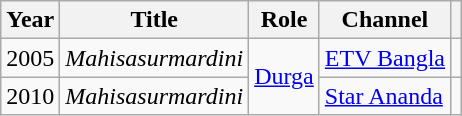<table class="wikitable">
<tr>
<th>Year</th>
<th>Title</th>
<th>Role</th>
<th>Channel</th>
<th></th>
</tr>
<tr>
<td>2005</td>
<td><em>Mahisasurmardini</em></td>
<td rowspan="2"><a href='#'>Durga</a></td>
<td><a href='#'>ETV Bangla</a></td>
<td></td>
</tr>
<tr>
<td>2010</td>
<td><em>Mahisasurmardini</em></td>
<td><a href='#'>Star Ananda</a></td>
<td></td>
</tr>
</table>
